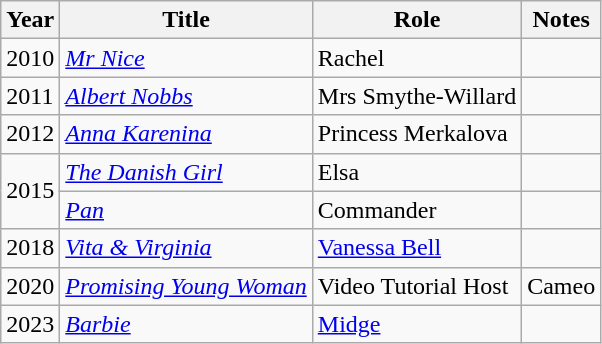<table class="wikitable">
<tr>
<th>Year</th>
<th>Title</th>
<th>Role</th>
<th>Notes</th>
</tr>
<tr>
<td>2010</td>
<td><em><a href='#'>Mr Nice</a></em></td>
<td>Rachel</td>
<td></td>
</tr>
<tr>
<td>2011</td>
<td><em><a href='#'>Albert Nobbs</a></em></td>
<td>Mrs Smythe-Willard</td>
<td></td>
</tr>
<tr>
<td>2012</td>
<td><em><a href='#'>Anna Karenina</a></em></td>
<td>Princess Merkalova</td>
<td></td>
</tr>
<tr>
<td rowspan=2>2015</td>
<td><em><a href='#'>The Danish Girl</a></em></td>
<td>Elsa</td>
<td></td>
</tr>
<tr>
<td><em><a href='#'>Pan</a></em></td>
<td>Commander</td>
<td></td>
</tr>
<tr>
<td>2018</td>
<td><em><a href='#'>Vita & Virginia</a></em></td>
<td><a href='#'>Vanessa Bell</a></td>
<td></td>
</tr>
<tr>
<td>2020</td>
<td><em><a href='#'>Promising Young Woman</a></em></td>
<td>Video Tutorial Host</td>
<td>Cameo</td>
</tr>
<tr>
<td>2023</td>
<td><em><a href='#'>Barbie</a></em></td>
<td><a href='#'>Midge</a></td>
<td></td>
</tr>
</table>
